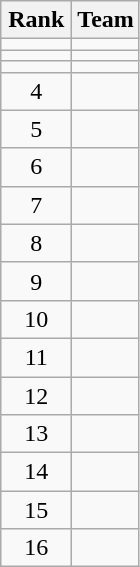<table class="wikitable" style="text-align:center;">
<tr>
<th width=40>Rank</th>
<th>Team</th>
</tr>
<tr>
<td></td>
<td style="text-align:left;"></td>
</tr>
<tr>
<td></td>
<td style="text-align:left;"></td>
</tr>
<tr>
<td></td>
<td style="text-align:left;"></td>
</tr>
<tr>
<td>4</td>
<td style="text-align:left;"></td>
</tr>
<tr>
<td>5</td>
<td style="text-align:left;"></td>
</tr>
<tr>
<td>6</td>
<td style="text-align:left;"></td>
</tr>
<tr>
<td>7</td>
<td style="text-align:left;"></td>
</tr>
<tr>
<td>8</td>
<td style="text-align:left;"></td>
</tr>
<tr>
<td>9</td>
<td style="text-align:left;"></td>
</tr>
<tr>
<td>10</td>
<td style="text-align:left;"></td>
</tr>
<tr>
<td>11</td>
<td style="text-align:left;"></td>
</tr>
<tr>
<td>12</td>
<td style="text-align:left;"></td>
</tr>
<tr>
<td>13</td>
<td style="text-align:left;"></td>
</tr>
<tr>
<td>14</td>
<td style="text-align:left;"></td>
</tr>
<tr>
<td>15</td>
<td style="text-align:left;"></td>
</tr>
<tr>
<td>16</td>
<td style="text-align:left;"></td>
</tr>
</table>
